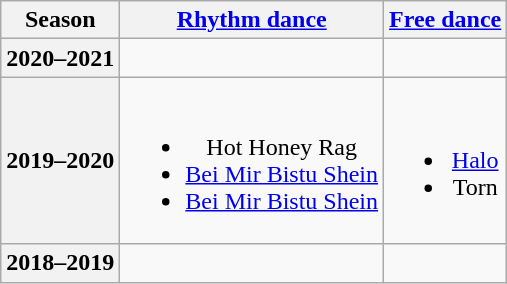<table class="wikitable" style="text-align:center">
<tr>
<th>Season</th>
<th><a href='#'>Rhythm dance</a></th>
<th><a href='#'>Free dance</a></th>
</tr>
<tr>
<th>2020–2021<br></th>
<td></td>
<td></td>
</tr>
<tr>
<th>2019–2020<br></th>
<td><br><ul><li> Hot Honey Rag<br></li><li> <a href='#'>Bei Mir Bistu Shein</a><br></li><li> <a href='#'>Bei Mir Bistu Shein</a><br></li></ul></td>
<td><br><ul><li><a href='#'>Halo</a><br></li><li>Torn<br></li></ul></td>
</tr>
<tr>
<th>2018–2019</th>
<td></td>
<td></td>
</tr>
</table>
